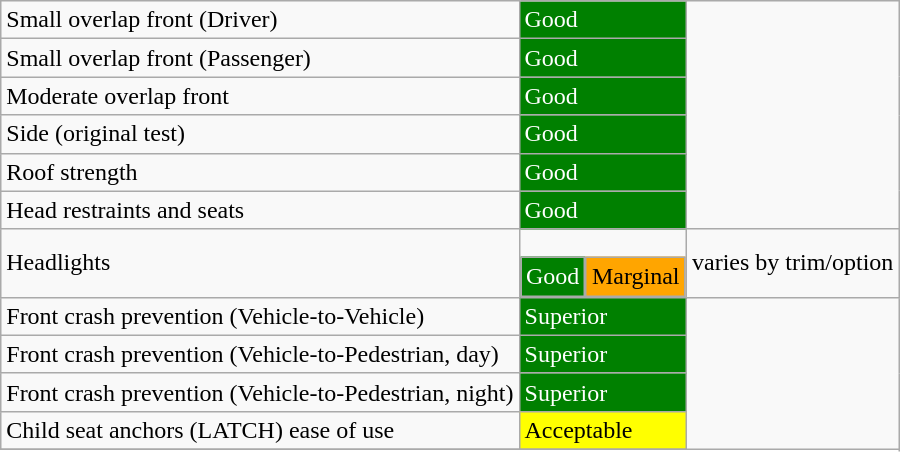<table class="wikitable">
<tr>
<td>Small overlap front (Driver)</td>
<td style="color:white;background: green">Good</td>
</tr>
<tr>
<td>Small overlap front (Passenger)</td>
<td style="color:white;background: green">Good</td>
</tr>
<tr>
<td>Moderate overlap front</td>
<td style="color:white;background: green">Good</td>
</tr>
<tr>
<td>Side (original test)</td>
<td style="color:white;background: green">Good</td>
</tr>
<tr>
<td>Roof strength</td>
<td style="color:white;background: green">Good</td>
</tr>
<tr>
<td>Head restraints and seats</td>
<td style="color:white;background: green">Good</td>
</tr>
<tr>
<td>Headlights</td>
<td style="margin:0;padding:0"><br><table border=0 cellspacing=0>
<tr>
<td style="color:white;background: green">Good</td>
<td style="background: orange">Marginal</td>
</tr>
</table>
</td>
<td>varies by trim/option</td>
</tr>
<tr>
<td>Front crash prevention (Vehicle-to-Vehicle)</td>
<td style="color:white;background: green">Superior</td>
</tr>
<tr>
<td>Front crash prevention (Vehicle-to-Pedestrian, day)</td>
<td style="color:white;background: green">Superior</td>
</tr>
<tr>
<td>Front crash prevention (Vehicle-to-Pedestrian, night)</td>
<td style="color:white;background: green">Superior</td>
</tr>
<tr>
<td>Child seat anchors (LATCH) ease of use</td>
<td style="background: yellow">Acceptable</td>
</tr>
<tr>
</tr>
</table>
